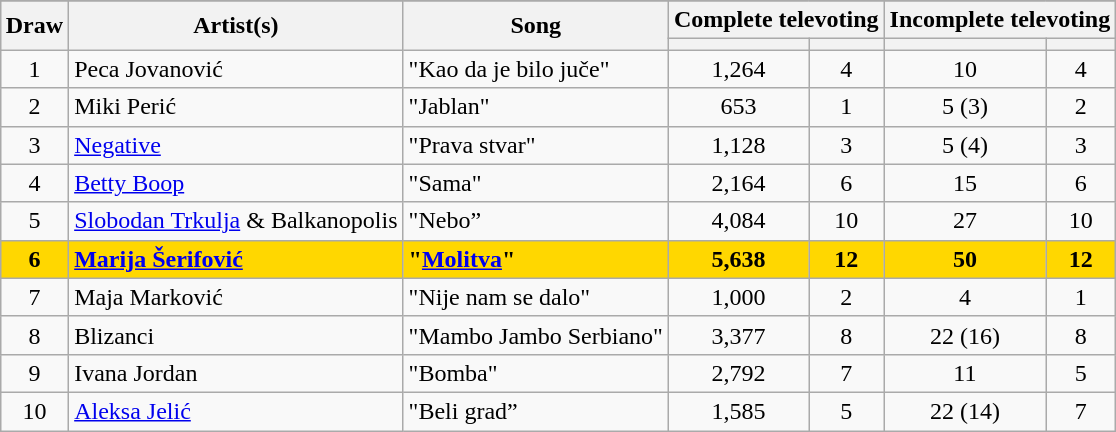<table class="wikitable sortable" style="margin: 1em auto 1em auto;">
<tr>
</tr>
<tr>
<th rowspan="2">Draw</th>
<th rowspan="2" class="unsortable">Artist(s)</th>
<th rowspan="2" class="unsortable">Song</th>
<th colspan="2">Complete televoting</th>
<th colspan="2"><span>Incomplete televoting</span></th>
</tr>
<tr>
<th><small></small></th>
<th class="unsortable"><small></small></th>
<th><span><small></small></span></th>
<th class="unsortable"><span><small></small></span></th>
</tr>
<tr>
<td style="text-align:center;">1</td>
<td align="left">Peca Jovanović</td>
<td align="left">"Kao da je bilo juče"</td>
<td align="center">1,264</td>
<td align="center">4</td>
<td align="center">10</td>
<td align="center">4</td>
</tr>
<tr>
<td style="text-align:center;">2</td>
<td align="left">Miki Perić</td>
<td align="left">"Jablan"</td>
<td align="center">653</td>
<td align="center">1</td>
<td align="center">5 (3)</td>
<td align="center">2</td>
</tr>
<tr>
<td style="text-align:center;">3</td>
<td align="left"><a href='#'>Negative</a></td>
<td align="left">"Prava stvar"</td>
<td align="center">1,128</td>
<td align="center">3</td>
<td align="center">5 (4)</td>
<td align="center">3</td>
</tr>
<tr>
<td style="text-align:center;">4</td>
<td align="left"><a href='#'>Betty Boop</a></td>
<td align="left">"Sama"</td>
<td align="center">2,164</td>
<td align="center">6</td>
<td align="center">15</td>
<td align="center">6</td>
</tr>
<tr>
<td style="text-align:center;">5</td>
<td align="left"><a href='#'>Slobodan Trkulja</a> & Balkanopolis</td>
<td align="left">"Nebo”</td>
<td align="center">4,084</td>
<td align="center">10</td>
<td align="center">27</td>
<td align="center">10</td>
</tr>
<tr style="font-weight:bold; background:gold;">
<td style="text-align:center;">6</td>
<td align="left"><a href='#'>Marija Šerifović</a></td>
<td align="left">"<a href='#'>Molitva</a>"</td>
<td align="center">5,638</td>
<td align="center">12</td>
<td align="center">50</td>
<td align="center">12</td>
</tr>
<tr>
<td style="text-align:center;">7</td>
<td align="left">Maja Marković</td>
<td align="left">"Nije nam se dalo"</td>
<td align="center">1,000</td>
<td align="center">2</td>
<td align="center">4</td>
<td align="center">1</td>
</tr>
<tr>
<td style="text-align:center;">8</td>
<td align="left">Blizanci</td>
<td align="left">"Mambo Jambo Serbiano"</td>
<td align="center">3,377</td>
<td align="center">8</td>
<td align="center">22 (16)</td>
<td align="center">8</td>
</tr>
<tr>
<td style="text-align:center;">9</td>
<td align="left">Ivana Jordan</td>
<td align="left">"Bomba"</td>
<td align="center">2,792</td>
<td align="center">7</td>
<td align="center">11</td>
<td align="center">5</td>
</tr>
<tr>
<td style="text-align:center;">10</td>
<td align="left"><a href='#'>Aleksa Jelić</a></td>
<td align="left">"Beli grad”</td>
<td align="center">1,585</td>
<td align="center">5</td>
<td align="center">22 (14)</td>
<td align="center">7</td>
</tr>
</table>
